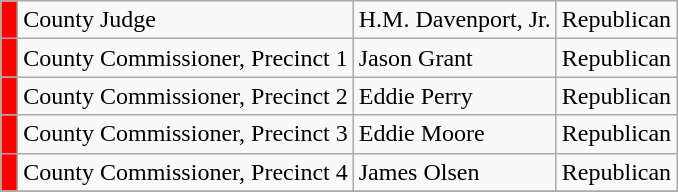<table class="wikitable">
<tr>
<td bgcolor="red"> </td>
<td>County Judge</td>
<td>H.M. Davenport, Jr.</td>
<td>Republican</td>
</tr>
<tr>
<td bgcolor="red"> </td>
<td>County Commissioner, Precinct 1</td>
<td>Jason Grant</td>
<td>Republican</td>
</tr>
<tr>
<td bgcolor="red"> </td>
<td>County Commissioner, Precinct 2</td>
<td>Eddie Perry</td>
<td>Republican</td>
</tr>
<tr>
<td bgcolor="red"> </td>
<td>County Commissioner, Precinct 3</td>
<td>Eddie Moore</td>
<td>Republican</td>
</tr>
<tr>
<td bgcolor="red"> </td>
<td>County Commissioner, Precinct 4</td>
<td>James Olsen</td>
<td>Republican</td>
</tr>
<tr>
</tr>
</table>
